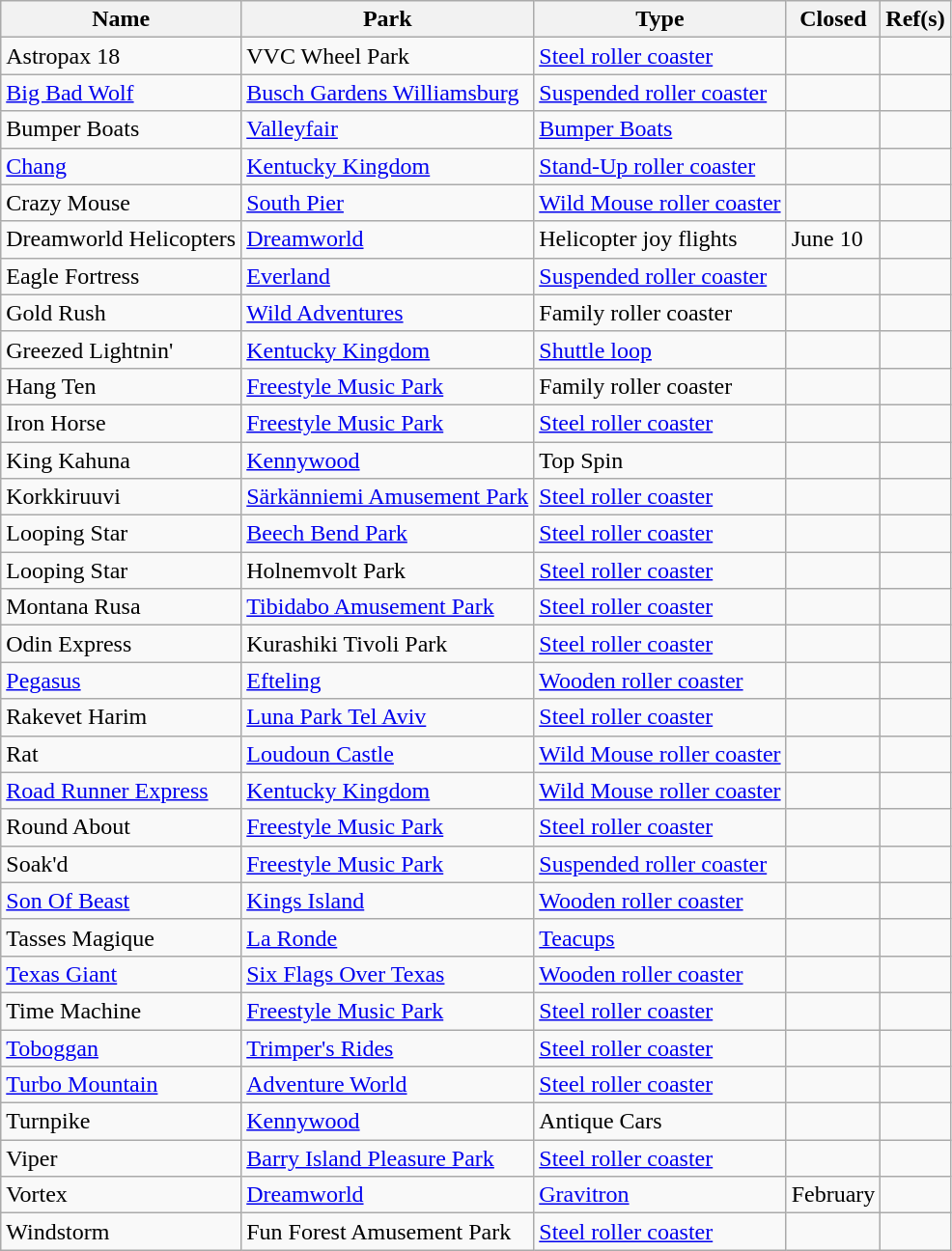<table class="wikitable sortable">
<tr>
<th>Name</th>
<th>Park</th>
<th>Type</th>
<th>Closed</th>
<th>Ref(s)</th>
</tr>
<tr>
<td>Astropax 18</td>
<td>VVC Wheel Park</td>
<td><a href='#'>Steel roller coaster</a></td>
<td></td>
<td></td>
</tr>
<tr>
<td><a href='#'>Big Bad Wolf</a></td>
<td><a href='#'>Busch Gardens Williamsburg</a></td>
<td><a href='#'>Suspended roller coaster</a></td>
<td></td>
<td></td>
</tr>
<tr>
<td>Bumper Boats</td>
<td><a href='#'>Valleyfair</a></td>
<td><a href='#'>Bumper Boats</a></td>
<td></td>
<td></td>
</tr>
<tr>
<td><a href='#'>Chang</a></td>
<td><a href='#'>Kentucky Kingdom</a></td>
<td><a href='#'>Stand-Up roller coaster</a></td>
<td></td>
<td></td>
</tr>
<tr>
<td>Crazy Mouse</td>
<td><a href='#'>South Pier</a></td>
<td><a href='#'>Wild Mouse roller coaster</a></td>
<td></td>
<td></td>
</tr>
<tr>
<td>Dreamworld Helicopters</td>
<td><a href='#'>Dreamworld</a></td>
<td>Helicopter joy flights</td>
<td>June 10</td>
<td></td>
</tr>
<tr>
<td>Eagle Fortress</td>
<td><a href='#'>Everland</a></td>
<td><a href='#'>Suspended roller coaster</a></td>
<td></td>
<td></td>
</tr>
<tr>
<td>Gold Rush</td>
<td><a href='#'>Wild Adventures</a></td>
<td>Family roller coaster</td>
<td></td>
<td></td>
</tr>
<tr>
<td>Greezed Lightnin'</td>
<td><a href='#'>Kentucky Kingdom</a></td>
<td><a href='#'>Shuttle loop</a></td>
<td></td>
<td></td>
</tr>
<tr>
<td>Hang Ten</td>
<td><a href='#'>Freestyle Music Park</a></td>
<td>Family roller coaster</td>
<td></td>
<td></td>
</tr>
<tr>
<td>Iron Horse</td>
<td><a href='#'>Freestyle Music Park</a></td>
<td><a href='#'>Steel roller coaster</a></td>
<td></td>
<td></td>
</tr>
<tr>
<td>King Kahuna</td>
<td><a href='#'>Kennywood</a></td>
<td>Top Spin</td>
<td></td>
<td></td>
</tr>
<tr>
<td>Korkkiruuvi</td>
<td><a href='#'>Särkänniemi Amusement Park</a></td>
<td><a href='#'>Steel roller coaster</a></td>
<td></td>
<td></td>
</tr>
<tr>
<td>Looping Star</td>
<td><a href='#'>Beech Bend Park</a></td>
<td><a href='#'>Steel roller coaster</a></td>
<td></td>
<td></td>
</tr>
<tr>
<td>Looping Star</td>
<td>Holnemvolt Park</td>
<td><a href='#'>Steel roller coaster</a></td>
<td></td>
<td></td>
</tr>
<tr>
<td>Montana Rusa</td>
<td><a href='#'>Tibidabo Amusement Park</a></td>
<td><a href='#'>Steel roller coaster</a></td>
<td></td>
<td></td>
</tr>
<tr>
<td>Odin Express</td>
<td>Kurashiki Tivoli Park</td>
<td><a href='#'>Steel roller coaster</a></td>
<td></td>
<td></td>
</tr>
<tr>
<td><a href='#'>Pegasus</a></td>
<td><a href='#'>Efteling</a></td>
<td><a href='#'>Wooden roller coaster</a></td>
<td></td>
<td></td>
</tr>
<tr>
<td>Rakevet Harim</td>
<td><a href='#'>Luna Park Tel Aviv</a></td>
<td><a href='#'>Steel roller coaster</a></td>
<td></td>
<td></td>
</tr>
<tr>
<td>Rat</td>
<td><a href='#'>Loudoun Castle</a></td>
<td><a href='#'>Wild Mouse roller coaster</a></td>
<td></td>
<td></td>
</tr>
<tr>
<td><a href='#'>Road Runner Express</a></td>
<td><a href='#'>Kentucky Kingdom</a></td>
<td><a href='#'>Wild Mouse roller coaster</a></td>
<td></td>
<td></td>
</tr>
<tr>
<td>Round About</td>
<td><a href='#'>Freestyle Music Park</a></td>
<td><a href='#'>Steel roller coaster</a></td>
<td></td>
<td></td>
</tr>
<tr>
<td>Soak'd</td>
<td><a href='#'>Freestyle Music Park</a></td>
<td><a href='#'>Suspended roller coaster</a></td>
<td></td>
<td></td>
</tr>
<tr>
<td><a href='#'>Son Of Beast</a></td>
<td><a href='#'>Kings Island</a></td>
<td><a href='#'>Wooden roller coaster</a></td>
<td></td>
<td></td>
</tr>
<tr>
<td>Tasses Magique</td>
<td><a href='#'>La Ronde</a></td>
<td><a href='#'>Teacups</a></td>
<td></td>
<td></td>
</tr>
<tr>
<td><a href='#'>Texas Giant</a></td>
<td><a href='#'>Six Flags Over Texas</a></td>
<td><a href='#'>Wooden roller coaster</a></td>
<td></td>
<td></td>
</tr>
<tr>
<td>Time Machine</td>
<td><a href='#'>Freestyle Music Park</a></td>
<td><a href='#'>Steel roller coaster</a></td>
<td></td>
<td></td>
</tr>
<tr>
<td><a href='#'>Toboggan</a></td>
<td><a href='#'>Trimper's Rides</a></td>
<td><a href='#'>Steel roller coaster</a></td>
<td></td>
<td></td>
</tr>
<tr>
<td><a href='#'>Turbo Mountain</a></td>
<td><a href='#'>Adventure World</a></td>
<td><a href='#'>Steel roller coaster</a></td>
<td></td>
<td></td>
</tr>
<tr>
<td>Turnpike</td>
<td><a href='#'>Kennywood</a></td>
<td>Antique Cars</td>
<td></td>
<td></td>
</tr>
<tr>
<td>Viper</td>
<td><a href='#'>Barry Island Pleasure Park</a></td>
<td><a href='#'>Steel roller coaster</a></td>
<td></td>
<td></td>
</tr>
<tr>
<td>Vortex</td>
<td><a href='#'>Dreamworld</a></td>
<td><a href='#'>Gravitron</a></td>
<td>February</td>
<td></td>
</tr>
<tr>
<td>Windstorm</td>
<td>Fun Forest Amusement Park</td>
<td><a href='#'>Steel roller coaster</a></td>
<td></td>
<td></td>
</tr>
</table>
